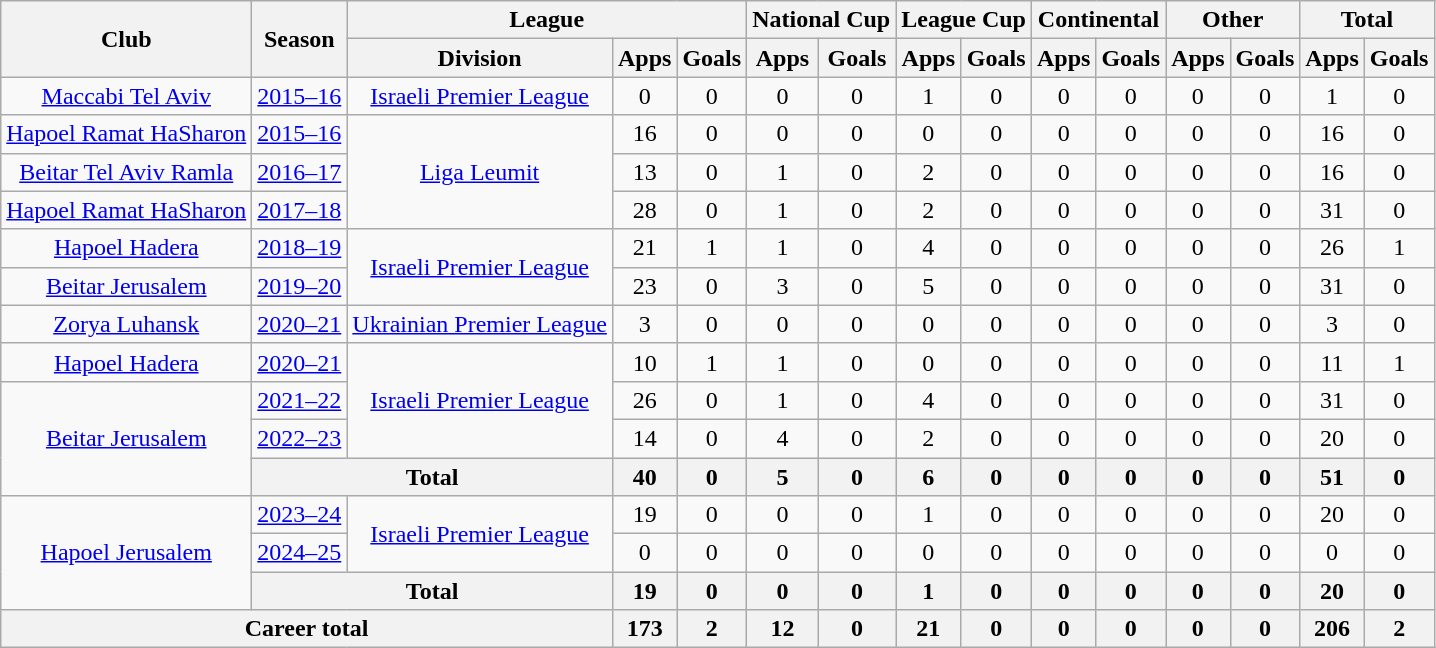<table class="wikitable" style="text-align: center">
<tr>
<th rowspan="2">Club</th>
<th rowspan="2">Season</th>
<th colspan="3">League</th>
<th colspan="2">National Cup</th>
<th colspan="2">League Cup</th>
<th colspan="2">Continental</th>
<th colspan="2">Other</th>
<th colspan="2">Total</th>
</tr>
<tr>
<th>Division</th>
<th>Apps</th>
<th>Goals</th>
<th>Apps</th>
<th>Goals</th>
<th>Apps</th>
<th>Goals</th>
<th>Apps</th>
<th>Goals</th>
<th>Apps</th>
<th>Goals</th>
<th>Apps</th>
<th>Goals</th>
</tr>
<tr>
<td><a href='#'>Maccabi Tel Aviv</a></td>
<td><a href='#'>2015–16</a></td>
<td><a href='#'>Israeli Premier League</a></td>
<td>0</td>
<td>0</td>
<td>0</td>
<td>0</td>
<td>1</td>
<td>0</td>
<td>0</td>
<td>0</td>
<td>0</td>
<td>0</td>
<td>1</td>
<td>0</td>
</tr>
<tr>
<td><a href='#'>Hapoel Ramat HaSharon</a></td>
<td><a href='#'>2015–16</a></td>
<td rowspan="3"><a href='#'>Liga Leumit</a></td>
<td>16</td>
<td>0</td>
<td>0</td>
<td>0</td>
<td>0</td>
<td>0</td>
<td>0</td>
<td>0</td>
<td>0</td>
<td>0</td>
<td>16</td>
<td>0</td>
</tr>
<tr>
<td><a href='#'>Beitar Tel Aviv Ramla</a></td>
<td><a href='#'>2016–17</a></td>
<td>13</td>
<td>0</td>
<td>1</td>
<td>0</td>
<td>2</td>
<td>0</td>
<td>0</td>
<td>0</td>
<td>0</td>
<td>0</td>
<td>16</td>
<td>0</td>
</tr>
<tr>
<td><a href='#'>Hapoel Ramat HaSharon</a></td>
<td><a href='#'>2017–18</a></td>
<td>28</td>
<td>0</td>
<td>1</td>
<td>0</td>
<td>2</td>
<td>0</td>
<td>0</td>
<td>0</td>
<td>0</td>
<td>0</td>
<td>31</td>
<td>0</td>
</tr>
<tr>
<td><a href='#'>Hapoel Hadera</a></td>
<td><a href='#'>2018–19</a></td>
<td rowspan="2"><a href='#'>Israeli Premier League</a></td>
<td>21</td>
<td>1</td>
<td>1</td>
<td>0</td>
<td>4</td>
<td>0</td>
<td>0</td>
<td>0</td>
<td>0</td>
<td>0</td>
<td>26</td>
<td>1</td>
</tr>
<tr>
<td><a href='#'>Beitar Jerusalem</a></td>
<td><a href='#'>2019–20</a></td>
<td>23</td>
<td>0</td>
<td>3</td>
<td>0</td>
<td>5</td>
<td>0</td>
<td>0</td>
<td>0</td>
<td>0</td>
<td>0</td>
<td>31</td>
<td>0</td>
</tr>
<tr>
<td><a href='#'>Zorya Luhansk</a></td>
<td><a href='#'>2020–21</a></td>
<td rowspan="1"><a href='#'>Ukrainian Premier League</a></td>
<td>3</td>
<td>0</td>
<td>0</td>
<td>0</td>
<td>0</td>
<td>0</td>
<td>0</td>
<td>0</td>
<td>0</td>
<td>0</td>
<td>3</td>
<td>0</td>
</tr>
<tr>
<td><a href='#'>Hapoel Hadera</a></td>
<td><a href='#'>2020–21</a></td>
<td rowspan="3"><a href='#'>Israeli Premier League</a></td>
<td>10</td>
<td>1</td>
<td>1</td>
<td>0</td>
<td>0</td>
<td>0</td>
<td>0</td>
<td>0</td>
<td>0</td>
<td>0</td>
<td>11</td>
<td>1</td>
</tr>
<tr>
<td rowspan="3"><a href='#'>Beitar Jerusalem</a></td>
<td><a href='#'>2021–22</a></td>
<td>26</td>
<td>0</td>
<td>1</td>
<td>0</td>
<td>4</td>
<td>0</td>
<td>0</td>
<td>0</td>
<td>0</td>
<td>0</td>
<td>31</td>
<td>0</td>
</tr>
<tr>
<td><a href='#'>2022–23</a></td>
<td>14</td>
<td>0</td>
<td>4</td>
<td>0</td>
<td>2</td>
<td>0</td>
<td>0</td>
<td>0</td>
<td>0</td>
<td>0</td>
<td>20</td>
<td>0</td>
</tr>
<tr>
<th colspan="2">Total</th>
<th>40</th>
<th>0</th>
<th>5</th>
<th>0</th>
<th>6</th>
<th>0</th>
<th>0</th>
<th>0</th>
<th>0</th>
<th>0</th>
<th>51</th>
<th>0</th>
</tr>
<tr>
<td rowspan="3"><a href='#'>Hapoel Jerusalem</a></td>
<td><a href='#'>2023–24</a></td>
<td rowspan="2"><a href='#'>Israeli Premier League</a></td>
<td>19</td>
<td>0</td>
<td>0</td>
<td>0</td>
<td>1</td>
<td>0</td>
<td>0</td>
<td>0</td>
<td>0</td>
<td>0</td>
<td>20</td>
<td>0</td>
</tr>
<tr>
<td><a href='#'>2024–25</a></td>
<td>0</td>
<td>0</td>
<td>0</td>
<td>0</td>
<td>0</td>
<td>0</td>
<td>0</td>
<td>0</td>
<td>0</td>
<td>0</td>
<td>0</td>
<td>0</td>
</tr>
<tr>
<th colspan="2">Total</th>
<th>19</th>
<th>0</th>
<th>0</th>
<th>0</th>
<th>1</th>
<th>0</th>
<th>0</th>
<th>0</th>
<th>0</th>
<th>0</th>
<th>20</th>
<th>0</th>
</tr>
<tr>
<th colspan="3"><strong>Career total</strong></th>
<th>173</th>
<th>2</th>
<th>12</th>
<th>0</th>
<th>21</th>
<th>0</th>
<th>0</th>
<th>0</th>
<th>0</th>
<th>0</th>
<th>206</th>
<th>2</th>
</tr>
</table>
